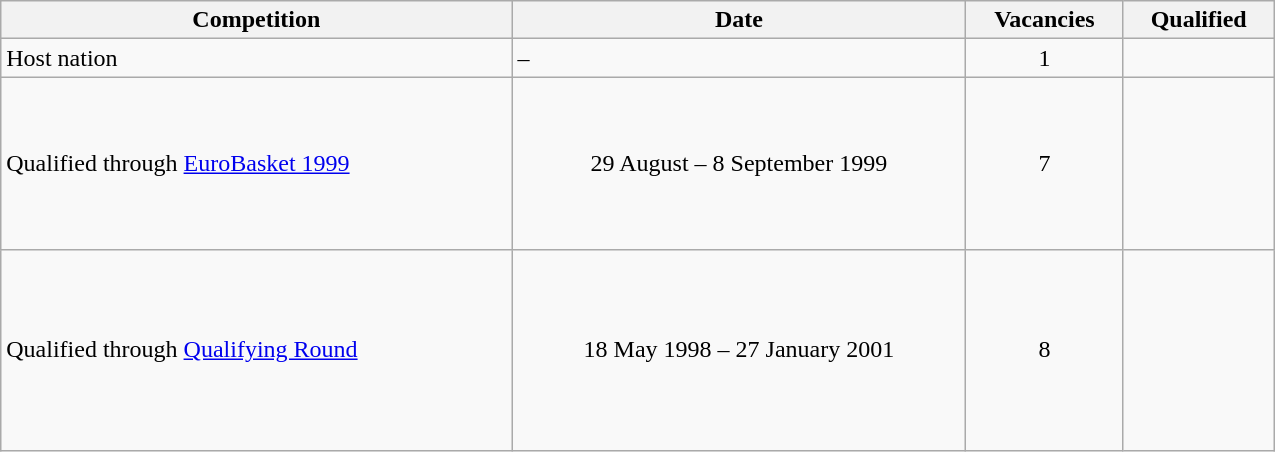<table class="wikitable" style="width:850px">
<tr>
<th>Competition</th>
<th>Date</th>
<th>Vacancies</th>
<th>Qualified</th>
</tr>
<tr>
<td>Host nation</td>
<td>–</td>
<td style="text-align:center;">1</td>
<td></td>
</tr>
<tr>
<td>Qualified through <a href='#'>EuroBasket 1999</a></td>
<td style="text-align:center;">29 August – 8 September 1999</td>
<td style="text-align:center;">7</td>
<td> <br>  <br>  <br>  <br>  <br>  <br> </td>
</tr>
<tr>
<td>Qualified through <a href='#'>Qualifying Round</a></td>
<td style="text-align:center;">18 May 1998 – 27 January 2001</td>
<td style="text-align:center;">8</td>
<td> <br>  <br>  <br>  <br>  <br>  <br>  <br> </td>
</tr>
</table>
